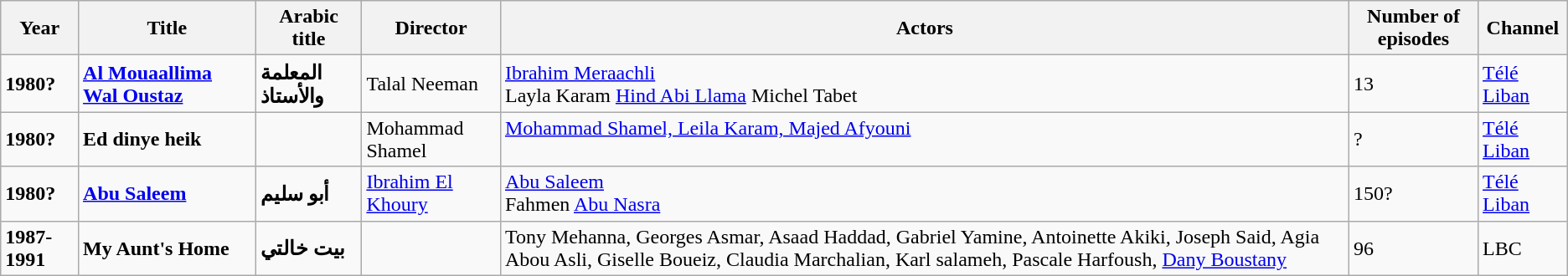<table class="wikitable">
<tr>
<th>Year</th>
<th>Title</th>
<th>Arabic title</th>
<th>Director</th>
<th>Actors</th>
<th>Number of episodes</th>
<th>Channel</th>
</tr>
<tr>
<td><strong>1980?</strong></td>
<td><strong><a href='#'>Al Mouaallima Wal Oustaz</a></strong></td>
<td><strong> المعلمة والأستاذ </strong></td>
<td>Talal Neeman</td>
<td><a href='#'>Ibrahim Meraachli</a> <br> Layla Karam <a href='#'>Hind Abi Llama</a> Michel Tabet <br></td>
<td>13</td>
<td><a href='#'>Télé Liban</a></td>
</tr>
<tr>
<td><strong>1980?</strong></td>
<td><strong>Ed dinye heik</strong></td>
<td><strong> </strong></td>
<td>Mohammad Shamel</td>
<td><a href='#'>Mohammad Shamel, Leila Karam, Majed Afyouni</a> <br>  <br></td>
<td>?</td>
<td><a href='#'>Télé Liban</a></td>
</tr>
<tr>
<td><strong>1980?</strong></td>
<td><strong><a href='#'>Abu Saleem</a></strong></td>
<td><strong> أبو سليم</strong></td>
<td><a href='#'>Ibrahim El Khoury</a></td>
<td><a href='#'>Abu Saleem</a> <br> Fahmen <a href='#'>Abu Nasra</a> <br></td>
<td>150?</td>
<td><a href='#'>Télé Liban</a></td>
</tr>
<tr>
<td><strong>1987-1991</strong></td>
<td><strong>My Aunt's Home</strong></td>
<td><strong>بيت خالتي</strong></td>
<td></td>
<td>Tony Mehanna, Georges Asmar, Asaad Haddad, Gabriel Yamine, Antoinette Akiki, Joseph Said, Agia Abou Asli, Giselle Boueiz, Claudia Marchalian, Karl salameh, Pascale Harfoush, <a href='#'>Dany Boustany</a></td>
<td>96</td>
<td>LBC</td>
</tr>
</table>
